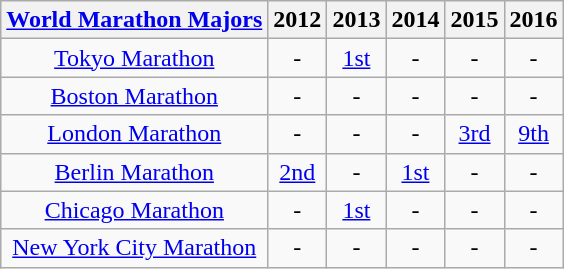<table class="wikitable" style="text-align:center;">
<tr>
<th><a href='#'>World Marathon Majors</a></th>
<th>2012</th>
<th>2013</th>
<th>2014</th>
<th>2015</th>
<th>2016</th>
</tr>
<tr>
<td><a href='#'>Tokyo Marathon</a></td>
<td>-</td>
<td><a href='#'>1st</a></td>
<td>-</td>
<td>-</td>
<td>-</td>
</tr>
<tr>
<td><a href='#'>Boston Marathon</a></td>
<td>-</td>
<td>-</td>
<td>-</td>
<td>-</td>
<td>-</td>
</tr>
<tr>
<td><a href='#'>London Marathon</a></td>
<td>-</td>
<td>-</td>
<td>-</td>
<td><a href='#'>3rd</a></td>
<td><a href='#'>9th</a></td>
</tr>
<tr>
<td><a href='#'>Berlin Marathon</a></td>
<td><a href='#'>2nd</a></td>
<td>-</td>
<td><a href='#'>1st</a></td>
<td>-</td>
<td>-</td>
</tr>
<tr>
<td><a href='#'>Chicago Marathon</a></td>
<td>-</td>
<td><a href='#'>1st</a></td>
<td>-</td>
<td>-</td>
<td>-</td>
</tr>
<tr>
<td><a href='#'>New York City Marathon</a></td>
<td>-</td>
<td>-</td>
<td>-</td>
<td>-</td>
<td>-</td>
</tr>
</table>
